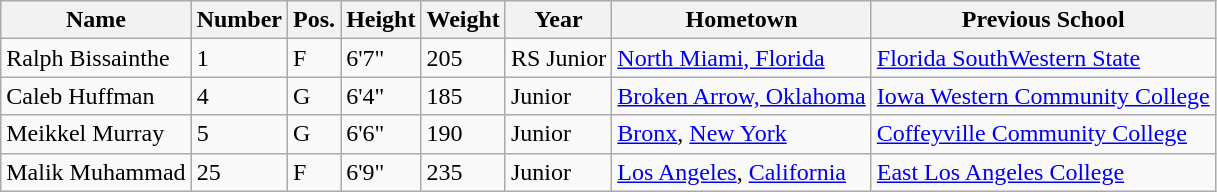<table class="wikitable sortable" border="1">
<tr>
<th>Name</th>
<th>Number</th>
<th>Pos.</th>
<th>Height</th>
<th>Weight</th>
<th>Year</th>
<th>Hometown</th>
<th class="unsortable">Previous School</th>
</tr>
<tr>
<td>Ralph Bissainthe</td>
<td>1</td>
<td>F</td>
<td>6'7"</td>
<td>205</td>
<td>RS Junior</td>
<td><a href='#'>North Miami, Florida</a></td>
<td><a href='#'>Florida SouthWestern State</a></td>
</tr>
<tr>
<td>Caleb Huffman</td>
<td>4</td>
<td>G</td>
<td>6'4"</td>
<td>185</td>
<td>Junior</td>
<td><a href='#'>Broken Arrow, Oklahoma</a></td>
<td><a href='#'>Iowa Western Community College</a></td>
</tr>
<tr>
<td>Meikkel Murray</td>
<td>5</td>
<td>G</td>
<td>6'6"</td>
<td>190</td>
<td>Junior</td>
<td><a href='#'>Bronx</a>, <a href='#'>New York</a></td>
<td><a href='#'>Coffeyville Community College</a></td>
</tr>
<tr>
<td>Malik Muhammad</td>
<td>25</td>
<td>F</td>
<td>6'9"</td>
<td>235</td>
<td>Junior</td>
<td><a href='#'>Los Angeles</a>, <a href='#'>California</a></td>
<td><a href='#'>East Los Angeles College</a></td>
</tr>
</table>
